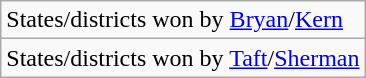<table class="wikitable">
<tr>
<td>States/districts won by <a href='#'>Bryan</a>/<a href='#'>Kern</a></td>
</tr>
<tr>
<td>States/districts won by <a href='#'>Taft</a>/<a href='#'>Sherman</a></td>
</tr>
</table>
